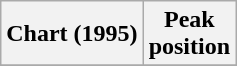<table class="wikitable plainrowheaders"  style="text-align:center">
<tr>
<th scope="col">Chart (1995)</th>
<th scope="col">Peak<br>position</th>
</tr>
<tr>
</tr>
</table>
